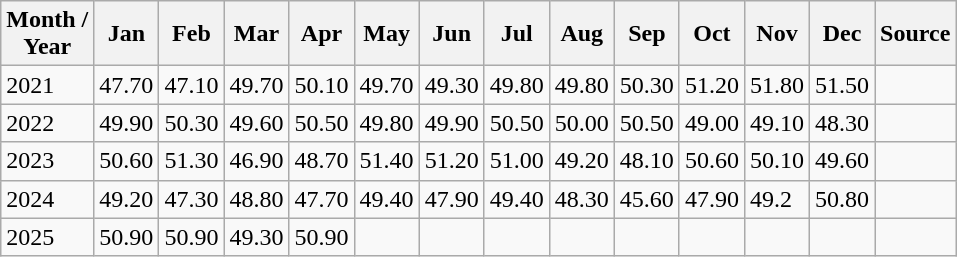<table class="wikitable">
<tr>
<th>Month /<br>Year</th>
<th>Jan</th>
<th>Feb</th>
<th>Mar</th>
<th>Apr</th>
<th>May</th>
<th>Jun</th>
<th>Jul</th>
<th>Aug</th>
<th>Sep</th>
<th>Oct</th>
<th>Nov</th>
<th>Dec</th>
<th>Source</th>
</tr>
<tr>
<td>2021</td>
<td>47.70</td>
<td>47.10</td>
<td>49.70</td>
<td>50.10</td>
<td>49.70</td>
<td>49.30</td>
<td>49.80</td>
<td>49.80</td>
<td>50.30</td>
<td>51.20</td>
<td>51.80</td>
<td>51.50</td>
<td></td>
</tr>
<tr>
<td>2022</td>
<td>49.90</td>
<td>50.30</td>
<td>49.60</td>
<td>50.50</td>
<td>49.80</td>
<td>49.90</td>
<td>50.50</td>
<td>50.00</td>
<td>50.50</td>
<td>49.00</td>
<td>49.10</td>
<td>48.30</td>
<td></td>
</tr>
<tr>
<td>2023</td>
<td>50.60</td>
<td>51.30</td>
<td>46.90</td>
<td>48.70</td>
<td>51.40</td>
<td>51.20</td>
<td>51.00</td>
<td>49.20</td>
<td>48.10</td>
<td>50.60</td>
<td>50.10</td>
<td>49.60</td>
<td></td>
</tr>
<tr>
<td>2024</td>
<td>49.20</td>
<td>47.30</td>
<td>48.80</td>
<td>47.70</td>
<td>49.40</td>
<td>47.90</td>
<td>49.40</td>
<td>48.30</td>
<td>45.60</td>
<td>47.90</td>
<td>49.2</td>
<td>50.80</td>
<td></td>
</tr>
<tr>
<td>2025</td>
<td>50.90</td>
<td>50.90</td>
<td>49.30</td>
<td>50.90</td>
<td></td>
<td></td>
<td></td>
<td></td>
<td></td>
<td></td>
<td></td>
<td></td>
<td></td>
</tr>
</table>
